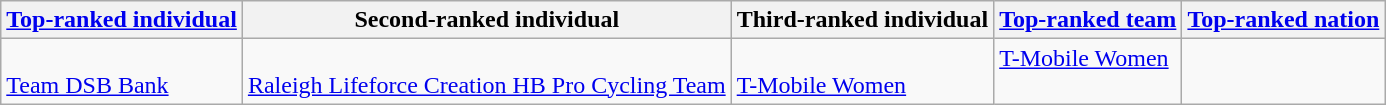<table class="wikitable">
<tr>
<th><a href='#'>Top-ranked individual</a></th>
<th>Second-ranked individual</th>
<th>Third-ranked individual</th>
<th><a href='#'>Top-ranked team</a></th>
<th><a href='#'>Top-ranked nation</a></th>
</tr>
<tr valign="top">
<td align=left><br><span><a href='#'>Team DSB Bank</a></span></td>
<td align=left><br><span><a href='#'>Raleigh Lifeforce Creation HB Pro Cycling Team</a></span></td>
<td align=left><br><span><a href='#'>T-Mobile Women</a></span></td>
<td><a href='#'>T-Mobile Women</a></td>
<td></td>
</tr>
</table>
